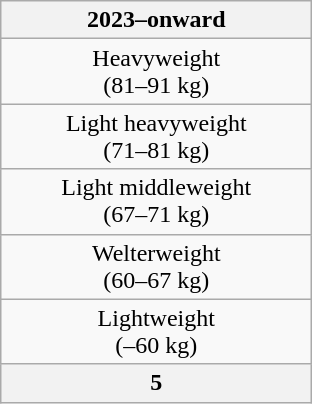<table class="wikitable" style="text-align:center">
<tr>
<th width=200>2023–onward</th>
</tr>
<tr>
<td>Heavyweight<br>(81–91 kg)</td>
</tr>
<tr>
<td>Light heavyweight<br>(71–81 kg)</td>
</tr>
<tr>
<td>Light middleweight<br>(67–71 kg)</td>
</tr>
<tr>
<td>Welterweight<br>(60–67 kg)</td>
</tr>
<tr>
<td>Lightweight<br>(–60 kg)</td>
</tr>
<tr>
<th>5</th>
</tr>
</table>
